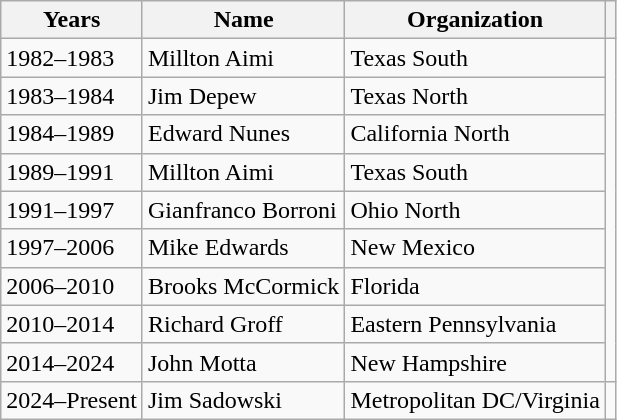<table class="wikitable">
<tr>
<th>Years</th>
<th>Name</th>
<th>Organization</th>
<th></th>
</tr>
<tr>
<td>1982–1983</td>
<td>Millton Aimi</td>
<td>Texas South</td>
<td rowspan="9"></td>
</tr>
<tr>
<td>1983–1984</td>
<td>Jim Depew</td>
<td>Texas North</td>
</tr>
<tr>
<td>1984–1989</td>
<td>Edward Nunes</td>
<td>California North</td>
</tr>
<tr>
<td>1989–1991</td>
<td>Millton Aimi</td>
<td>Texas South</td>
</tr>
<tr>
<td>1991–1997</td>
<td>Gianfranco Borroni</td>
<td>Ohio North</td>
</tr>
<tr>
<td>1997–2006</td>
<td>Mike Edwards</td>
<td>New Mexico</td>
</tr>
<tr>
<td>2006–2010</td>
<td>Brooks McCormick</td>
<td>Florida</td>
</tr>
<tr>
<td>2010–2014</td>
<td>Richard Groff</td>
<td>Eastern Pennsylvania</td>
</tr>
<tr>
<td>2014–2024</td>
<td>John Motta</td>
<td>New Hampshire</td>
</tr>
<tr>
<td>2024–Present</td>
<td>Jim Sadowski</td>
<td>Metropolitan DC/Virginia</td>
<td></td>
</tr>
</table>
